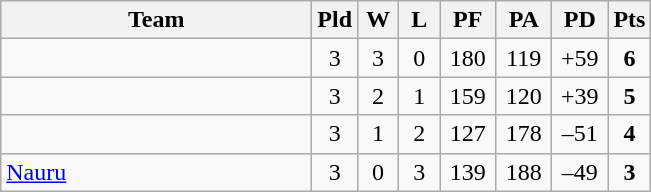<table class="wikitable" style="text-align:center;">
<tr>
<th width=200>Team</th>
<th width=20>Pld</th>
<th width=20>W</th>
<th width=20>L</th>
<th width=30>PF</th>
<th width=30>PA</th>
<th width=30>PD</th>
<th width=20>Pts</th>
</tr>
<tr>
<td align=left></td>
<td>3</td>
<td>3</td>
<td>0</td>
<td>180</td>
<td>119</td>
<td>+59</td>
<td><strong>6</strong></td>
</tr>
<tr>
<td align=left></td>
<td>3</td>
<td>2</td>
<td>1</td>
<td>159</td>
<td>120</td>
<td>+39</td>
<td><strong>5</strong></td>
</tr>
<tr>
<td align=left></td>
<td>3</td>
<td>1</td>
<td>2</td>
<td>127</td>
<td>178</td>
<td>–51</td>
<td><strong>4</strong></td>
</tr>
<tr>
<td align=left> <a href='#'>Nauru</a></td>
<td>3</td>
<td>0</td>
<td>3</td>
<td>139</td>
<td>188</td>
<td>–49</td>
<td><strong>3</strong></td>
</tr>
</table>
